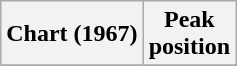<table class="wikitable plainrowheaders sortable" style="text-align:center;">
<tr>
<th>Chart (1967)</th>
<th>Peak<br>position</th>
</tr>
<tr>
</tr>
</table>
